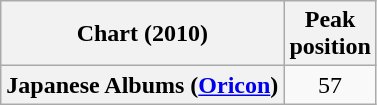<table class="wikitable plainrowheaders" style="text-align:center">
<tr>
<th>Chart (2010)</th>
<th>Peak<br>position</th>
</tr>
<tr>
<th scope="row">Japanese Albums (<a href='#'>Oricon</a>)</th>
<td style="text-align:center;">57</td>
</tr>
</table>
